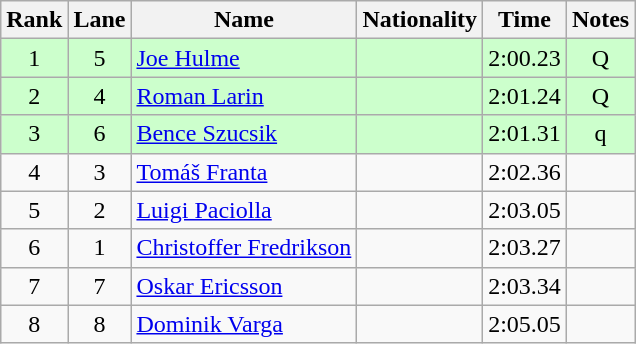<table class="wikitable sortable" style="text-align:center">
<tr>
<th>Rank</th>
<th>Lane</th>
<th>Name</th>
<th>Nationality</th>
<th>Time</th>
<th>Notes</th>
</tr>
<tr bgcolor=ccffcc>
<td>1</td>
<td>5</td>
<td align=left><a href='#'>Joe Hulme</a></td>
<td align=left></td>
<td>2:00.23</td>
<td>Q</td>
</tr>
<tr bgcolor=ccffcc>
<td>2</td>
<td>4</td>
<td align=left><a href='#'>Roman Larin</a></td>
<td align=left></td>
<td>2:01.24</td>
<td>Q</td>
</tr>
<tr bgcolor=ccffcc>
<td>3</td>
<td>6</td>
<td align=left><a href='#'>Bence Szucsik</a></td>
<td align=left></td>
<td>2:01.31</td>
<td>q</td>
</tr>
<tr>
<td>4</td>
<td>3</td>
<td align=left><a href='#'>Tomáš Franta</a></td>
<td align=left></td>
<td>2:02.36</td>
<td></td>
</tr>
<tr>
<td>5</td>
<td>2</td>
<td align=left><a href='#'>Luigi Paciolla</a></td>
<td align=left></td>
<td>2:03.05</td>
<td></td>
</tr>
<tr>
<td>6</td>
<td>1</td>
<td align=left><a href='#'>Christoffer Fredrikson</a></td>
<td align=left></td>
<td>2:03.27</td>
<td></td>
</tr>
<tr>
<td>7</td>
<td>7</td>
<td align=left><a href='#'>Oskar Ericsson</a></td>
<td align=left></td>
<td>2:03.34</td>
<td></td>
</tr>
<tr>
<td>8</td>
<td>8</td>
<td align=left><a href='#'>Dominik Varga</a></td>
<td align=left></td>
<td>2:05.05</td>
<td></td>
</tr>
</table>
